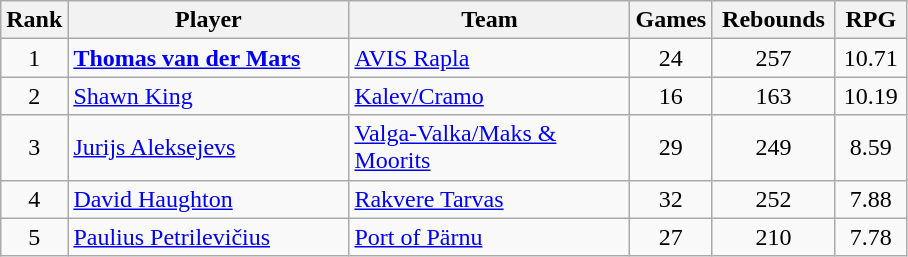<table class="wikitable sortable" style="text-align: center">
<tr>
<th>Rank</th>
<th width=180>Player</th>
<th width=180>Team</th>
<th>Games</th>
<th width=75>Rebounds</th>
<th width=40>RPG</th>
</tr>
<tr>
<td>1</td>
<td align="left"> <strong><a href='#'>Thomas van der Mars</a></strong></td>
<td align="left"><a href='#'>AVIS Rapla</a></td>
<td>24</td>
<td>257</td>
<td>10.71</td>
</tr>
<tr>
<td>2</td>
<td align="left"> <a href='#'>Shawn King</a></td>
<td align="left"><a href='#'>Kalev/Cramo</a></td>
<td>16</td>
<td>163</td>
<td>10.19</td>
</tr>
<tr>
<td>3</td>
<td align="left"> <a href='#'>Jurijs Aleksejevs</a></td>
<td align="left"><a href='#'>Valga-Valka/Maks & Moorits</a></td>
<td>29</td>
<td>249</td>
<td>8.59</td>
</tr>
<tr>
<td>4</td>
<td align="left"> <a href='#'>David Haughton</a></td>
<td align="left"><a href='#'>Rakvere Tarvas</a></td>
<td>32</td>
<td>252</td>
<td>7.88</td>
</tr>
<tr>
<td>5</td>
<td align="left"> <a href='#'>Paulius Petrilevičius</a></td>
<td align="left"><a href='#'>Port of Pärnu</a></td>
<td>27</td>
<td>210</td>
<td>7.78</td>
</tr>
</table>
